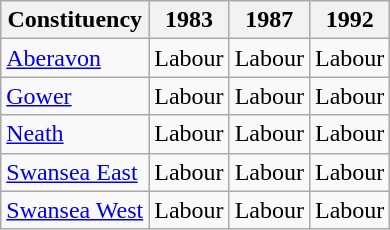<table class="wikitable">
<tr>
<th>Constituency</th>
<th>1983</th>
<th>1987</th>
<th>1992</th>
</tr>
<tr>
<td><a href='#'>Aberavon</a></td>
<td bgcolor=>Labour</td>
<td bgcolor=>Labour</td>
<td bgcolor=>Labour</td>
</tr>
<tr>
<td><a href='#'>Gower</a></td>
<td bgcolor=>Labour</td>
<td bgcolor=>Labour</td>
<td bgcolor=>Labour</td>
</tr>
<tr>
<td><a href='#'>Neath</a></td>
<td bgcolor=>Labour</td>
<td bgcolor=>Labour</td>
<td bgcolor=>Labour</td>
</tr>
<tr>
<td><a href='#'>Swansea East</a></td>
<td bgcolor=>Labour</td>
<td bgcolor=>Labour</td>
<td bgcolor=>Labour</td>
</tr>
<tr>
<td><a href='#'>Swansea West</a></td>
<td bgcolor=>Labour</td>
<td bgcolor=>Labour</td>
<td bgcolor=>Labour</td>
</tr>
</table>
